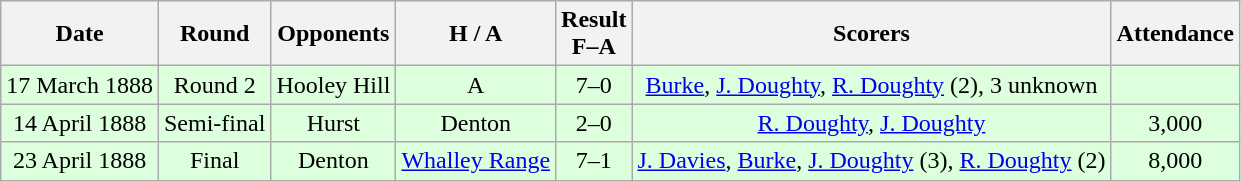<table class="wikitable" style="text-align:center">
<tr>
<th>Date</th>
<th>Round</th>
<th>Opponents</th>
<th>H / A</th>
<th>Result<br>F–A</th>
<th>Scorers</th>
<th>Attendance</th>
</tr>
<tr bgcolor="#ddffdd">
<td>17 March 1888</td>
<td>Round 2</td>
<td>Hooley Hill</td>
<td>A</td>
<td>7–0</td>
<td><a href='#'>Burke</a>, <a href='#'>J. Doughty</a>, <a href='#'>R. Doughty</a> (2), 3 unknown</td>
<td></td>
</tr>
<tr bgcolor="#ddffdd">
<td>14 April 1888</td>
<td>Semi-final</td>
<td>Hurst</td>
<td>Denton</td>
<td>2–0</td>
<td><a href='#'>R. Doughty</a>, <a href='#'>J. Doughty</a></td>
<td>3,000</td>
</tr>
<tr bgcolor="#ddffdd">
<td>23 April 1888</td>
<td>Final</td>
<td>Denton</td>
<td><a href='#'>Whalley Range</a></td>
<td>7–1</td>
<td><a href='#'>J. Davies</a>, <a href='#'>Burke</a>, <a href='#'>J. Doughty</a> (3), <a href='#'>R. Doughty</a> (2)</td>
<td>8,000</td>
</tr>
</table>
